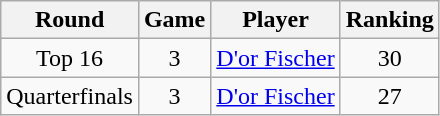<table class="wikitable sortable" style="text-align: center;">
<tr>
<th align="center">Round</th>
<th align="center">Game</th>
<th align="center">Player</th>
<th align="center">Ranking</th>
</tr>
<tr>
<td>Top 16</td>
<td>3</td>
<td align="left"> <a href='#'>D'or Fischer</a></td>
<td>30</td>
</tr>
<tr>
<td>Quarterfinals</td>
<td>3</td>
<td aligh="left"> <a href='#'>D'or Fischer</a></td>
<td>27</td>
</tr>
</table>
